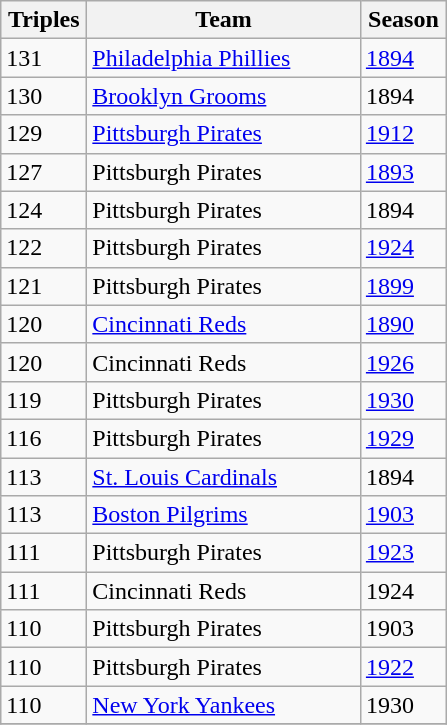<table class="wikitable sortable">
<tr>
<th width="50">Triples</th>
<th width="175">Team</th>
<th width="50">Season</th>
</tr>
<tr>
<td>131</td>
<td><a href='#'>Philadelphia Phillies</a></td>
<td><a href='#'>1894</a></td>
</tr>
<tr>
<td>130</td>
<td><a href='#'>Brooklyn Grooms</a></td>
<td>1894</td>
</tr>
<tr>
<td>129</td>
<td><a href='#'>Pittsburgh Pirates</a></td>
<td><a href='#'>1912</a></td>
</tr>
<tr>
<td>127</td>
<td>Pittsburgh Pirates</td>
<td><a href='#'>1893</a></td>
</tr>
<tr>
<td>124</td>
<td>Pittsburgh Pirates</td>
<td>1894</td>
</tr>
<tr>
<td>122</td>
<td>Pittsburgh Pirates</td>
<td><a href='#'>1924</a></td>
</tr>
<tr>
<td>121</td>
<td>Pittsburgh Pirates</td>
<td><a href='#'>1899</a></td>
</tr>
<tr>
<td>120</td>
<td><a href='#'>Cincinnati Reds</a></td>
<td><a href='#'>1890</a></td>
</tr>
<tr>
<td>120</td>
<td>Cincinnati Reds</td>
<td><a href='#'>1926</a></td>
</tr>
<tr>
<td>119</td>
<td>Pittsburgh Pirates</td>
<td><a href='#'>1930</a></td>
</tr>
<tr>
<td>116</td>
<td>Pittsburgh Pirates</td>
<td><a href='#'>1929</a></td>
</tr>
<tr>
<td>113</td>
<td><a href='#'>St. Louis Cardinals</a></td>
<td>1894</td>
</tr>
<tr>
<td>113</td>
<td><a href='#'>Boston Pilgrims</a></td>
<td><a href='#'>1903</a></td>
</tr>
<tr>
<td>111</td>
<td>Pittsburgh Pirates</td>
<td><a href='#'>1923</a></td>
</tr>
<tr>
<td>111</td>
<td>Cincinnati Reds</td>
<td>1924</td>
</tr>
<tr>
<td>110</td>
<td>Pittsburgh Pirates</td>
<td>1903</td>
</tr>
<tr>
<td>110</td>
<td>Pittsburgh Pirates</td>
<td><a href='#'>1922</a></td>
</tr>
<tr>
<td>110</td>
<td><a href='#'>New York Yankees</a></td>
<td>1930</td>
</tr>
<tr>
</tr>
</table>
